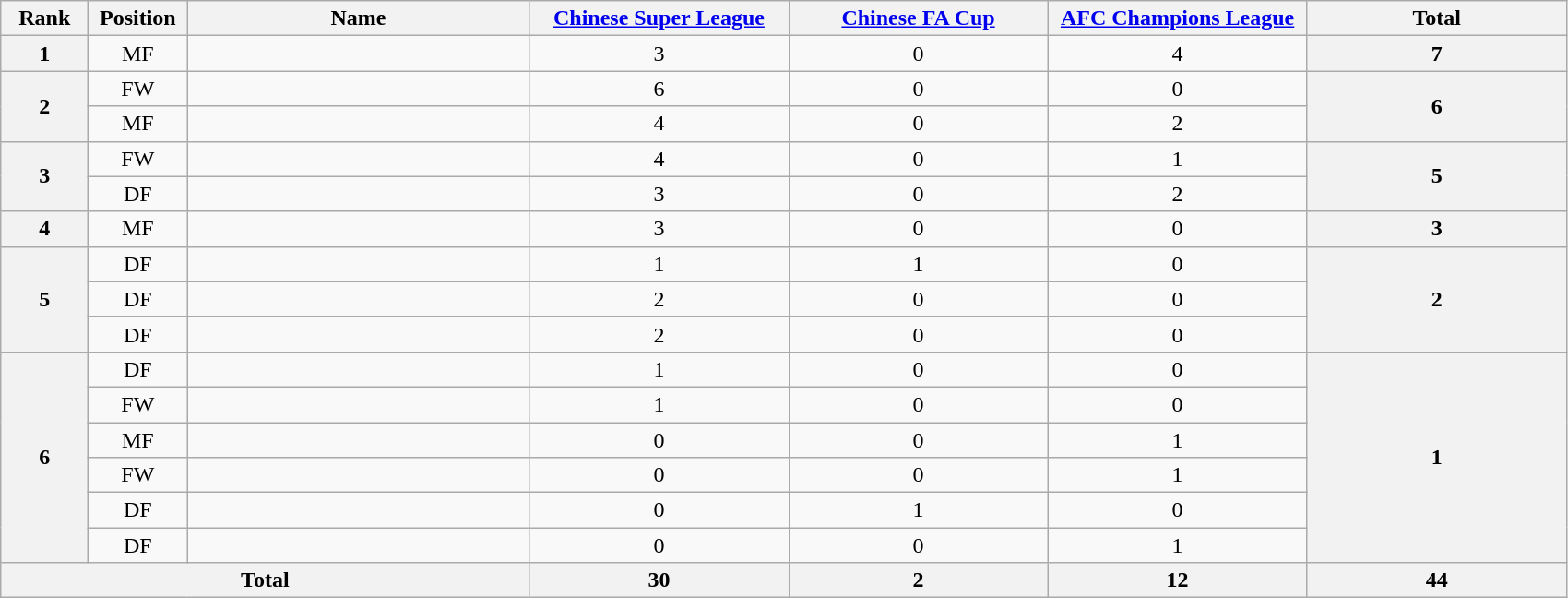<table class="wikitable" style="text-align: center;">
<tr>
<th style="width:56px;">Rank</th>
<th style="width:64px;">Position</th>
<th style="width:240px;">Name</th>
<th style="width:180px;"><a href='#'>Chinese Super League</a></th>
<th style="width:180px;"><a href='#'>Chinese FA Cup</a></th>
<th style="width:180px;"><a href='#'>AFC Champions League</a></th>
<th style="width:180px;"><strong>Total</strong></th>
</tr>
<tr>
<th>1</th>
<td>MF</td>
<td align="left"></td>
<td>3</td>
<td>0</td>
<td>4</td>
<th>7</th>
</tr>
<tr>
<th rowspan="2">2</th>
<td>FW</td>
<td align="left"></td>
<td>6</td>
<td>0</td>
<td>0</td>
<th rowspan="2">6</th>
</tr>
<tr>
<td>MF</td>
<td align="left"></td>
<td>4</td>
<td>0</td>
<td>2</td>
</tr>
<tr>
<th rowspan="2">3</th>
<td>FW</td>
<td align="left"></td>
<td>4</td>
<td>0</td>
<td>1</td>
<th rowspan="2">5</th>
</tr>
<tr>
<td>DF</td>
<td align="left"></td>
<td>3</td>
<td>0</td>
<td>2</td>
</tr>
<tr>
<th>4</th>
<td>MF</td>
<td align="left"></td>
<td>3</td>
<td>0</td>
<td>0</td>
<th>3</th>
</tr>
<tr>
<th rowspan="3">5</th>
<td>DF</td>
<td align="left"></td>
<td>1</td>
<td>1</td>
<td>0</td>
<th rowspan="3">2</th>
</tr>
<tr>
<td>DF</td>
<td align="left"></td>
<td>2</td>
<td>0</td>
<td>0</td>
</tr>
<tr>
<td>DF</td>
<td align="left"></td>
<td>2</td>
<td>0</td>
<td>0</td>
</tr>
<tr>
<th rowspan="6">6</th>
<td>DF</td>
<td align="left"></td>
<td>1</td>
<td>0</td>
<td>0</td>
<th rowspan="6">1</th>
</tr>
<tr>
<td>FW</td>
<td align="left"></td>
<td>1</td>
<td>0</td>
<td>0</td>
</tr>
<tr>
<td>MF</td>
<td align="left"></td>
<td>0</td>
<td>0</td>
<td>1</td>
</tr>
<tr>
<td>FW</td>
<td align="left"></td>
<td>0</td>
<td>0</td>
<td>1</td>
</tr>
<tr>
<td>DF</td>
<td align="left"></td>
<td>0</td>
<td>1</td>
<td>0</td>
</tr>
<tr>
<td>DF</td>
<td align="left"></td>
<td>0</td>
<td>0</td>
<td>1</td>
</tr>
<tr>
<th colspan="3"><strong>Total</strong></th>
<th>30</th>
<th>2</th>
<th>12</th>
<th>44</th>
</tr>
</table>
